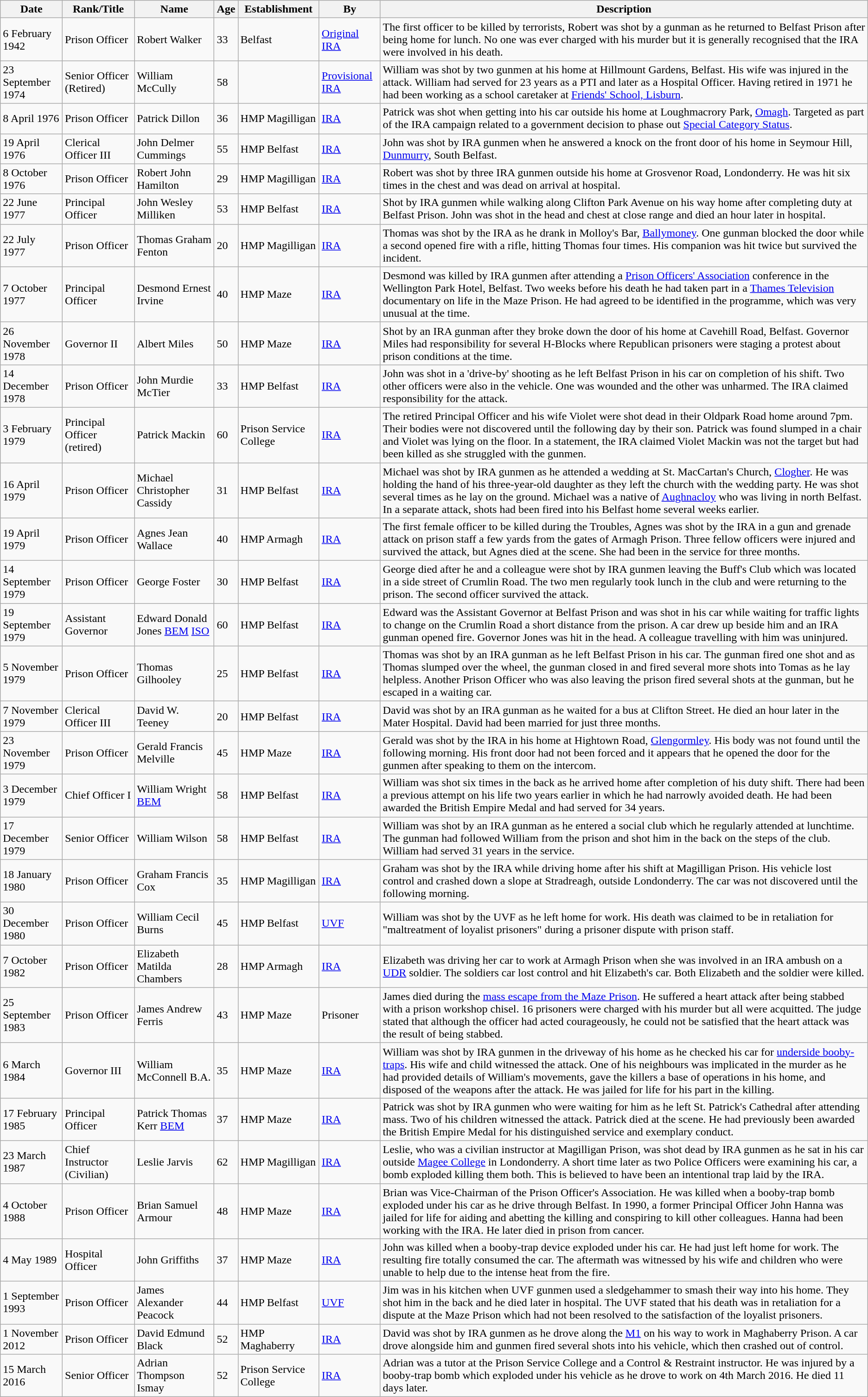<table class="wikitable">
<tr>
<th>Date</th>
<th>Rank/Title</th>
<th>Name</th>
<th>Age</th>
<th>Establishment</th>
<th>By</th>
<th>Description</th>
</tr>
<tr>
<td>6 February 1942</td>
<td>Prison Officer</td>
<td>Robert Walker</td>
<td>33</td>
<td>Belfast</td>
<td><a href='#'>Original IRA</a></td>
<td>The first officer to be killed by terrorists, Robert was shot by a gunman as he returned to Belfast Prison after being home for lunch. No one was ever charged with his murder but it is generally recognised that the IRA were involved in his death.</td>
</tr>
<tr>
<td>23 September 1974</td>
<td>Senior Officer (Retired)</td>
<td>William McCully</td>
<td>58</td>
<td></td>
<td><a href='#'>Provisional IRA</a></td>
<td>William was shot by two gunmen at his home at Hillmount Gardens, Belfast. His wife was injured in the attack. William had served for 23 years as a PTI and later as a Hospital Officer. Having retired in 1971 he had been working as a school caretaker at <a href='#'>Friends' School, Lisburn</a>.</td>
</tr>
<tr>
<td>8 April 1976</td>
<td>Prison Officer</td>
<td>Patrick Dillon</td>
<td>36</td>
<td>HMP Magilligan</td>
<td><a href='#'>IRA</a></td>
<td>Patrick was shot when getting into his car outside his home at Loughmacrory Park, <a href='#'>Omagh</a>. Targeted as part of the IRA campaign related to a government decision to phase out <a href='#'>Special Category Status</a>.</td>
</tr>
<tr>
<td>19 April 1976</td>
<td>Clerical Officer III</td>
<td>John Delmer Cummings</td>
<td>55</td>
<td>HMP Belfast</td>
<td><a href='#'>IRA</a></td>
<td>John was shot by IRA gunmen when he answered a knock on the front door of his home in Seymour Hill, <a href='#'>Dunmurry</a>, South Belfast.</td>
</tr>
<tr>
<td>8 October 1976</td>
<td>Prison Officer</td>
<td>Robert John Hamilton</td>
<td>29</td>
<td>HMP Magilligan</td>
<td><a href='#'>IRA</a></td>
<td>Robert was shot by three IRA gunmen outside his home at Grosvenor Road, Londonderry. He was hit six times in the chest and was dead on arrival at hospital.</td>
</tr>
<tr>
<td>22 June 1977</td>
<td>Principal Officer</td>
<td>John Wesley Milliken</td>
<td>53</td>
<td>HMP Belfast</td>
<td><a href='#'>IRA</a></td>
<td>Shot by IRA gunmen while walking along Clifton Park Avenue on his way home after completing duty at Belfast Prison. John was shot in the head and chest at close range and died an hour later in hospital.</td>
</tr>
<tr>
<td>22 July 1977</td>
<td>Prison Officer</td>
<td>Thomas Graham Fenton</td>
<td>20</td>
<td>HMP Magilligan</td>
<td><a href='#'>IRA</a></td>
<td>Thomas was shot by the IRA as he drank in Molloy's Bar, <a href='#'>Ballymoney</a>. One gunman blocked the door while a second opened fire with a rifle, hitting Thomas four times. His companion was hit twice but survived the incident.</td>
</tr>
<tr>
<td>7 October 1977</td>
<td>Principal Officer</td>
<td>Desmond Ernest Irvine</td>
<td>40</td>
<td>HMP Maze</td>
<td><a href='#'>IRA</a></td>
<td>Desmond was killed by IRA gunmen after attending a <a href='#'>Prison Officers' Association</a> conference in the Wellington Park Hotel, Belfast. Two weeks before his death he had taken part in a <a href='#'>Thames Television</a> documentary on life in the Maze Prison. He had agreed to be identified in the programme, which was very unusual at the time.</td>
</tr>
<tr>
<td>26 November 1978</td>
<td>Governor II</td>
<td>Albert Miles</td>
<td>50</td>
<td>HMP Maze</td>
<td><a href='#'>IRA</a></td>
<td>Shot by an IRA gunman after they broke down the door of his home at Cavehill Road, Belfast. Governor Miles had responsibility for several H-Blocks where Republican prisoners were staging a protest about prison conditions at the time.</td>
</tr>
<tr>
<td>14 December 1978</td>
<td>Prison Officer</td>
<td>John Murdie McTier</td>
<td>33</td>
<td>HMP Belfast</td>
<td><a href='#'>IRA</a></td>
<td>John was shot in a 'drive-by' shooting as he left Belfast Prison in his car on completion of his shift. Two other officers were also in the vehicle. One was wounded and the other was unharmed. The IRA claimed responsibility for the attack.</td>
</tr>
<tr>
<td>3 February 1979</td>
<td>Principal Officer (retired)</td>
<td>Patrick Mackin</td>
<td>60</td>
<td>Prison Service College</td>
<td><a href='#'>IRA</a></td>
<td>The retired Principal Officer and his wife Violet were shot dead in their Oldpark Road home around 7pm. Their bodies were not discovered until the following day by their son. Patrick was found slumped in a chair and Violet was lying on the floor. In a statement, the IRA claimed Violet Mackin was not the target but had been killed as she struggled with the gunmen.</td>
</tr>
<tr>
<td>16 April 1979</td>
<td>Prison Officer</td>
<td>Michael Christopher Cassidy</td>
<td>31</td>
<td>HMP Belfast</td>
<td><a href='#'>IRA</a></td>
<td>Michael was shot by IRA gunmen as he attended a wedding at St. MacCartan's Church, <a href='#'>Clogher</a>. He was holding the hand of his three-year-old daughter as they left the church with the wedding party. He was shot several times as he lay on the ground. Michael was a native of <a href='#'>Aughnacloy</a> who was living in north Belfast. In a separate attack, shots had been fired into his Belfast home several weeks earlier.</td>
</tr>
<tr>
<td>19 April 1979</td>
<td>Prison Officer</td>
<td>Agnes Jean Wallace</td>
<td>40</td>
<td>HMP Armagh</td>
<td><a href='#'>IRA</a></td>
<td>The first female officer to be killed during the Troubles, Agnes was shot by the IRA in a gun and grenade attack on prison staff a few yards from the gates of Armagh Prison. Three fellow officers were injured and survived the attack, but Agnes died at the scene. She had been in the service for three months.</td>
</tr>
<tr>
<td>14 September 1979</td>
<td>Prison Officer</td>
<td>George Foster</td>
<td>30</td>
<td>HMP Belfast</td>
<td><a href='#'>IRA</a></td>
<td>George died after he and a colleague were shot by IRA gunmen leaving the Buff's Club which was located in a side street of Crumlin Road. The two men regularly took lunch in the club and were returning to the prison. The second officer survived the attack.</td>
</tr>
<tr>
<td>19 September 1979</td>
<td>Assistant Governor</td>
<td>Edward Donald Jones <a href='#'>BEM</a> <a href='#'>ISO</a></td>
<td>60</td>
<td>HMP Belfast</td>
<td><a href='#'>IRA</a></td>
<td>Edward was the Assistant Governor at Belfast Prison and was shot in his car while waiting for traffic lights to change on the Crumlin Road a short distance from the prison. A car drew up beside him and an IRA gunman opened fire. Governor Jones was hit in the head. A colleague travelling with him was uninjured.</td>
</tr>
<tr>
<td>5 November 1979</td>
<td>Prison Officer</td>
<td>Thomas Gilhooley</td>
<td>25</td>
<td>HMP Belfast</td>
<td><a href='#'>IRA</a></td>
<td>Thomas was shot by an IRA gunman as he left Belfast Prison in his car. The gunman fired one shot and as Thomas slumped over the wheel, the gunman closed in and fired several more shots into Tomas as he lay helpless. Another Prison Officer who was also leaving the prison fired several shots at the gunman, but he escaped in a waiting car.</td>
</tr>
<tr>
<td>7 November 1979</td>
<td>Clerical Officer III</td>
<td>David W. Teeney</td>
<td>20</td>
<td>HMP Belfast</td>
<td><a href='#'>IRA</a></td>
<td>David was shot by an IRA gunman as he waited for a bus at Clifton Street. He died an hour later in the Mater Hospital. David had been married for just three months.</td>
</tr>
<tr>
<td>23 November 1979</td>
<td>Prison Officer</td>
<td>Gerald Francis Melville</td>
<td>45</td>
<td>HMP Maze</td>
<td><a href='#'>IRA</a></td>
<td>Gerald was shot by the IRA in his home at Hightown Road, <a href='#'>Glengormley</a>. His body was not found until the following morning. His front door had not been forced and it appears that he opened the door for the gunmen after speaking to them on the intercom.</td>
</tr>
<tr>
<td>3 December 1979</td>
<td>Chief Officer I</td>
<td>William Wright <a href='#'>BEM</a></td>
<td>58</td>
<td>HMP Belfast</td>
<td><a href='#'>IRA</a></td>
<td>William was shot six times in the back as he arrived home after completion of his duty shift. There had been a previous attempt on his life two years earlier in which he had narrowly avoided death. He had been awarded the British Empire Medal and had served for 34 years.</td>
</tr>
<tr>
<td>17 December 1979</td>
<td>Senior Officer</td>
<td>William Wilson</td>
<td>58</td>
<td>HMP Belfast</td>
<td><a href='#'>IRA</a></td>
<td>William was shot by an IRA gunman as he entered a social club which he regularly attended at lunchtime. The gunman had followed William from the prison  and shot him in the back on the steps of the club. William had served 31 years in the service.</td>
</tr>
<tr>
<td>18 January 1980</td>
<td>Prison Officer</td>
<td>Graham Francis Cox</td>
<td>35</td>
<td>HMP Magilligan</td>
<td><a href='#'>IRA</a></td>
<td>Graham was shot by the IRA while driving home after his shift at Magilligan Prison. His vehicle lost control and crashed down a slope at Stradreagh, outside Londonderry. The car was not discovered until the following morning.</td>
</tr>
<tr>
<td>30 December 1980</td>
<td>Prison Officer</td>
<td>William Cecil Burns</td>
<td>45</td>
<td>HMP Belfast</td>
<td><a href='#'>UVF</a></td>
<td>William was shot by the UVF as he left home for work. His death was claimed to be in retaliation for "maltreatment of loyalist prisoners" during a prisoner dispute with prison staff.</td>
</tr>
<tr>
<td>7 October 1982</td>
<td>Prison Officer</td>
<td>Elizabeth Matilda Chambers</td>
<td>28</td>
<td>HMP Armagh</td>
<td><a href='#'>IRA</a></td>
<td>Elizabeth was driving her car to work at Armagh Prison when she was involved in an IRA ambush on a <a href='#'>UDR</a> soldier. The soldiers car lost control and hit Elizabeth's car. Both Elizabeth and the soldier were killed.</td>
</tr>
<tr>
<td>25 September 1983</td>
<td>Prison Officer</td>
<td>James Andrew Ferris</td>
<td>43</td>
<td>HMP Maze</td>
<td>Prisoner</td>
<td>James died during the <a href='#'>mass escape from the Maze Prison</a>. He suffered a heart attack after being stabbed with a prison workshop chisel. 16 prisoners were charged with his murder but all were acquitted. The judge stated that although the officer had acted courageously, he could not be satisfied that the heart attack was the result of being stabbed.</td>
</tr>
<tr>
<td>6 March 1984</td>
<td>Governor III</td>
<td>William McConnell B.A.</td>
<td>35</td>
<td>HMP Maze</td>
<td><a href='#'>IRA</a></td>
<td>William was shot by IRA gunmen in the driveway of his home as he checked his car for <a href='#'>underside booby-traps</a>. His wife and child witnessed the attack. One of his neighbours was implicated in the murder as he had provided details of William's movements, gave the killers a base of operations in his home, and disposed of the weapons after the attack. He was jailed for life for his part in the killing.</td>
</tr>
<tr>
<td>17 February 1985</td>
<td>Principal Officer</td>
<td>Patrick Thomas Kerr <a href='#'>BEM</a></td>
<td>37</td>
<td>HMP Maze</td>
<td><a href='#'>IRA</a></td>
<td>Patrick was shot by IRA gunmen who were waiting for him as he left St. Patrick's Cathedral after attending mass. Two of his children witnessed the attack. Patrick died at the scene. He had previously been awarded the British Empire Medal for his distinguished service and exemplary conduct.</td>
</tr>
<tr>
<td>23 March 1987</td>
<td>Chief Instructor (Civilian)</td>
<td>Leslie Jarvis</td>
<td>62</td>
<td>HMP Magilligan</td>
<td><a href='#'>IRA</a></td>
<td>Leslie, who was a civilian instructor at Magilligan Prison, was shot dead by IRA gunmen as he sat in his car outside <a href='#'>Magee College</a> in Londonderry. A short time later as two Police Officers were examining his car, a bomb exploded killing them both. This is believed to have been an intentional trap laid by the IRA.</td>
</tr>
<tr>
<td>4 October 1988</td>
<td>Prison Officer</td>
<td>Brian Samuel Armour</td>
<td>48</td>
<td>HMP Maze</td>
<td><a href='#'>IRA</a></td>
<td>Brian was Vice-Chairman of the Prison Officer's Association. He was killed when a booby-trap bomb exploded under his car as he drive through Belfast. In 1990, a former Principal Officer John Hanna was jailed for life for aiding and abetting the killing and conspiring to kill other colleagues. Hanna had been working with the IRA. He later died in prison from cancer.</td>
</tr>
<tr>
<td>4 May 1989</td>
<td>Hospital Officer</td>
<td>John Griffiths</td>
<td>37</td>
<td>HMP Maze</td>
<td><a href='#'>IRA</a></td>
<td>John was killed when a booby-trap device exploded under his car. He had just left home for work. The resulting fire totally consumed the car. The aftermath was witnessed by his wife and children who were unable to help due to the intense heat from the fire.</td>
</tr>
<tr>
<td>1 September 1993</td>
<td>Prison Officer</td>
<td>James Alexander Peacock</td>
<td>44</td>
<td>HMP Belfast</td>
<td><a href='#'>UVF</a></td>
<td>Jim was in his kitchen when UVF gunmen used a sledgehammer to smash their way into his home. They shot him in the back and he died later in hospital. The UVF stated that his death was in retaliation for a dispute at the Maze Prison which had not been resolved to the satisfaction of the loyalist prisoners.</td>
</tr>
<tr>
<td>1 November 2012</td>
<td>Prison Officer</td>
<td>David Edmund Black</td>
<td>52</td>
<td>HMP Maghaberry</td>
<td><a href='#'>IRA</a></td>
<td>David was shot by IRA gunmen as he drove along the <a href='#'>M1</a> on his way to work in Maghaberry Prison. A car drove alongside him and gunmen fired several shots into his vehicle, which then crashed out of control.</td>
</tr>
<tr>
<td>15 March 2016</td>
<td>Senior Officer</td>
<td>Adrian Thompson Ismay</td>
<td>52</td>
<td>Prison Service College</td>
<td><a href='#'>IRA</a></td>
<td>Adrian was a tutor at the Prison Service College and a Control & Restraint instructor. He was injured by a booby-trap bomb which exploded under his vehicle as he drove to work on 4th March 2016. He died 11 days later.</td>
</tr>
</table>
